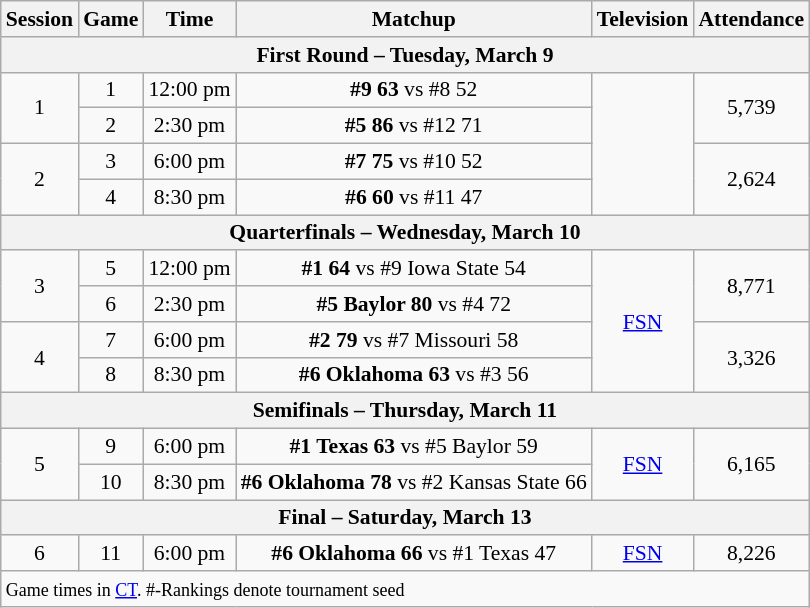<table class="wikitable" style="white-space:nowrap; font-size:90%;text-align:center">
<tr>
<th>Session</th>
<th>Game</th>
<th>Time</th>
<th>Matchup</th>
<th>Television</th>
<th>Attendance</th>
</tr>
<tr>
<th colspan=6>First Round – Tuesday, March 9</th>
</tr>
<tr>
<td rowspan=2>1</td>
<td>1</td>
<td>12:00 pm</td>
<td><strong>#9  63</strong> vs #8  52</td>
<td rowspan=4></td>
<td rowspan=2>5,739</td>
</tr>
<tr>
<td>2</td>
<td>2:30 pm</td>
<td><strong>#5  86</strong> vs #12  71</td>
</tr>
<tr>
<td rowspan=2>2</td>
<td>3</td>
<td>6:00 pm</td>
<td><strong>#7  75</strong> vs #10  52</td>
<td rowspan=2>2,624</td>
</tr>
<tr>
<td>4</td>
<td>8:30 pm</td>
<td><strong>#6  60</strong> vs #11  47</td>
</tr>
<tr>
<th colspan=6>Quarterfinals – Wednesday, March 10</th>
</tr>
<tr>
<td rowspan=2>3</td>
<td>5</td>
<td>12:00 pm</td>
<td><strong>#1  64</strong> vs #9 Iowa State 54</td>
<td rowspan=4><a href='#'>FSN</a></td>
<td rowspan=2>8,771</td>
</tr>
<tr>
<td>6</td>
<td>2:30 pm</td>
<td><strong>#5 Baylor 80</strong> vs #4  72</td>
</tr>
<tr>
<td rowspan=2>4</td>
<td>7</td>
<td>6:00 pm</td>
<td><strong>#2  79</strong> vs #7 Missouri 58</td>
<td rowspan=2>3,326</td>
</tr>
<tr>
<td>8</td>
<td>8:30 pm</td>
<td><strong>#6 Oklahoma 63</strong> vs #3  56</td>
</tr>
<tr>
<th colspan=6>Semifinals – Thursday, March 11</th>
</tr>
<tr>
<td rowspan=2>5</td>
<td>9</td>
<td>6:00 pm</td>
<td><strong>#1 Texas 63</strong> vs #5 Baylor 59</td>
<td rowspan=2><a href='#'>FSN</a></td>
<td rowspan=2>6,165</td>
</tr>
<tr>
<td>10</td>
<td>8:30 pm</td>
<td><strong>#6 Oklahoma 78</strong> vs #2 Kansas State 66</td>
</tr>
<tr>
<th colspan=6>Final – Saturday, March 13</th>
</tr>
<tr>
<td>6</td>
<td>11</td>
<td>6:00 pm</td>
<td><strong>#6 Oklahoma 66</strong> vs #1 Texas 47</td>
<td><a href='#'>FSN</a></td>
<td>8,226</td>
</tr>
<tr align=left>
<td colspan=6><small>Game times in <a href='#'>CT</a>. #-Rankings denote tournament seed</small></td>
</tr>
</table>
